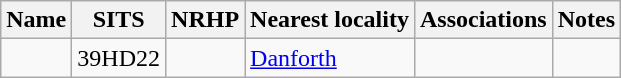<table class="wikitable sortable">
<tr>
<th scope="col">Name</th>
<th scope="col">SITS</th>
<th scope="col">NRHP</th>
<th scope="col">Nearest locality</th>
<th scope="col">Associations</th>
<th scope="col" class="unsortable">Notes</th>
</tr>
<tr>
<td></td>
<td>39HD22</td>
<td></td>
<td><a href='#'>Danforth</a></td>
<td></td>
<td></td>
</tr>
</table>
